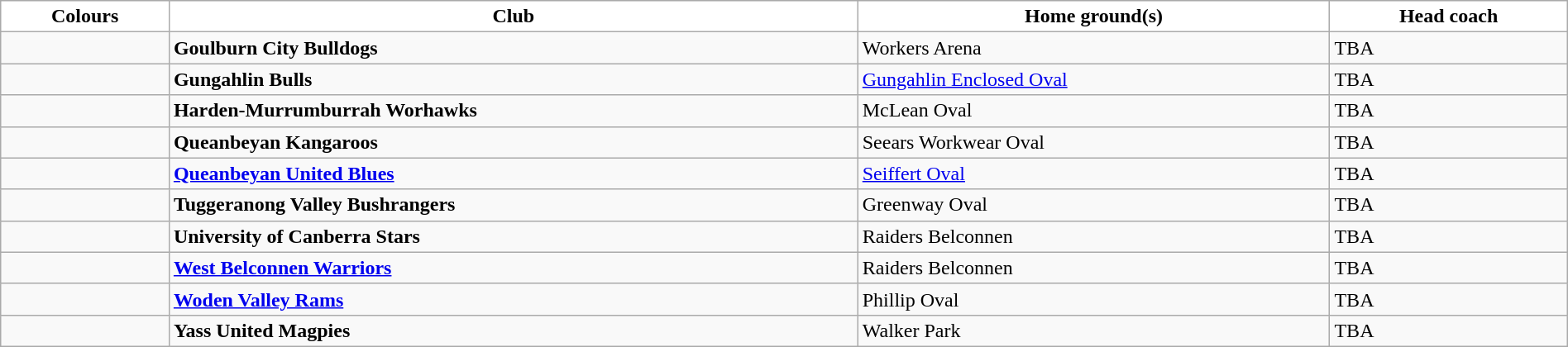<table class="wikitable" style="width:100%; text-align:left">
<tr>
<th style="background:white">Colours</th>
<th style="background:white">Club</th>
<th style="background:white">Home ground(s)</th>
<th style="background:white">Head coach</th>
</tr>
<tr>
<td style="text-align:center"></td>
<td><strong>Goulburn City Bulldogs</strong></td>
<td>Workers Arena</td>
<td>TBA</td>
</tr>
<tr>
<td style="text-align:center"></td>
<td><strong>Gungahlin Bulls</strong></td>
<td><a href='#'>Gungahlin Enclosed Oval</a></td>
<td>TBA</td>
</tr>
<tr>
<td style="text-align:center"></td>
<td><strong>Harden-Murrumburrah Worhawks</strong></td>
<td>McLean Oval</td>
<td>TBA</td>
</tr>
<tr>
<td style="text-align:center"></td>
<td><strong>Queanbeyan Kangaroos</strong></td>
<td>Seears Workwear Oval</td>
<td>TBA</td>
</tr>
<tr>
<td style="text-align:center"></td>
<td><a href='#'><strong>Queanbeyan United Blues</strong></a></td>
<td><a href='#'>Seiffert Oval</a></td>
<td>TBA</td>
</tr>
<tr>
<td style="text-align:center"></td>
<td><strong>Tuggeranong Valley Bushrangers</strong></td>
<td>Greenway Oval</td>
<td>TBA</td>
</tr>
<tr>
<td style="text-align:center"></td>
<td><strong>University of Canberra Stars</strong></td>
<td>Raiders Belconnen</td>
<td>TBA</td>
</tr>
<tr>
<td style="text-align:center"></td>
<td><strong><a href='#'>West Belconnen Warriors</a></strong></td>
<td>Raiders Belconnen</td>
<td>TBA</td>
</tr>
<tr>
<td style="text-align:center"></td>
<td><strong><a href='#'>Woden Valley Rams</a></strong></td>
<td>Phillip Oval</td>
<td>TBA</td>
</tr>
<tr>
<td style="text-align:center"></td>
<td><strong>Yass United Magpies</strong></td>
<td>Walker Park</td>
<td>TBA</td>
</tr>
</table>
